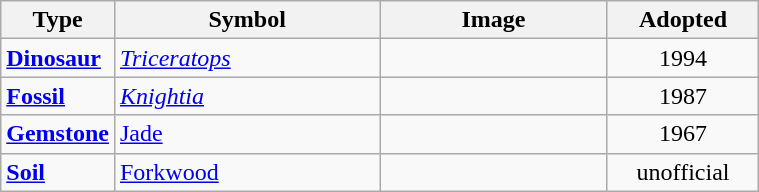<table class="wikitable">
<tr>
<th width=15%>Type</th>
<th width=35%>Symbol</th>
<th width=30%>Image</th>
<th width=20%>Adopted</th>
</tr>
<tr>
<td><strong><a href='#'>Dinosaur</a></strong></td>
<td><em><a href='#'>Triceratops</a></em></td>
<td align=center></td>
<td align=center>1994</td>
</tr>
<tr>
<td><strong><a href='#'>Fossil</a></strong></td>
<td><em><a href='#'>Knightia</a></em></td>
<td align=center></td>
<td align=center>1987</td>
</tr>
<tr>
<td><strong><a href='#'>Gemstone</a></strong></td>
<td><a href='#'>Jade</a></td>
<td align=center></td>
<td align=center>1967</td>
</tr>
<tr>
<td><strong><a href='#'>Soil</a></strong></td>
<td><a href='#'>Forkwood</a></td>
<td></td>
<td align=center>unofficial</td>
</tr>
</table>
